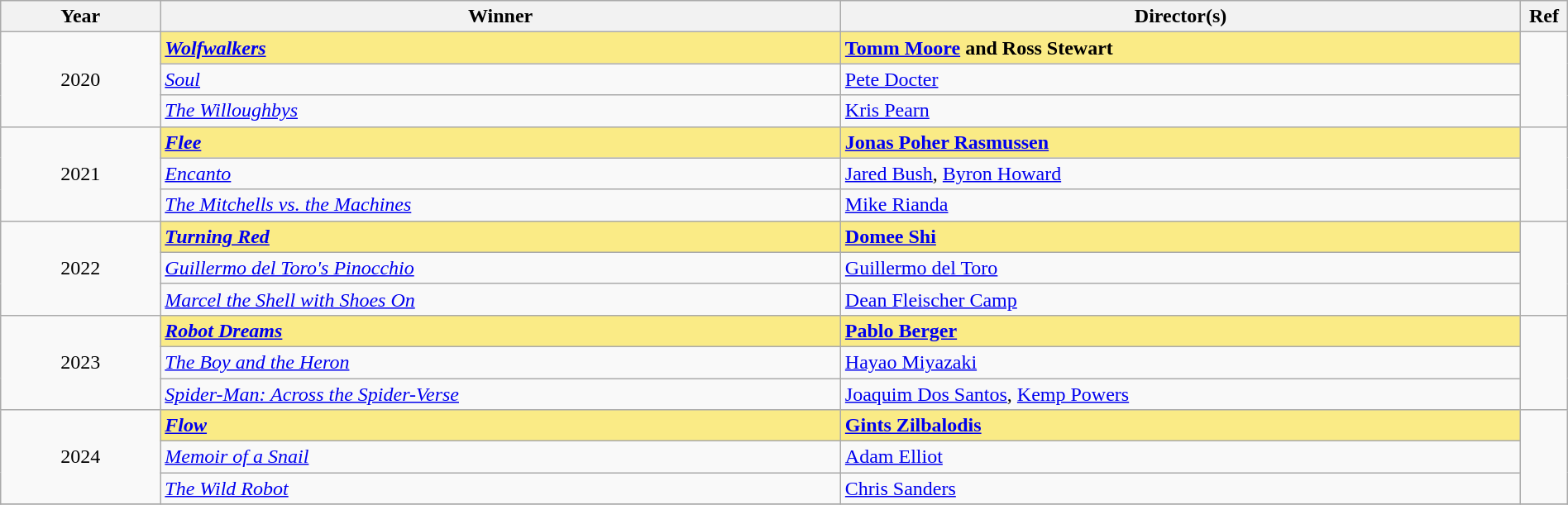<table class="wikitable" width="100%" cellpadding="5">
<tr>
<th width="100"><strong>Year</strong></th>
<th width="450"><strong>Winner</strong></th>
<th width="450"><strong>Director(s)</strong></th>
<th width="15"><strong>Ref</strong></th>
</tr>
<tr>
<td style="text-align:center;" rowspan=3>2020</td>
<td style="background:#FAEB86;"><strong><em><a href='#'>Wolfwalkers</a></em></strong></td>
<td style="background:#FAEB86;"><strong><a href='#'>Tomm Moore</a> and Ross Stewart</strong></td>
<td rowspan=3></td>
</tr>
<tr>
<td><em><a href='#'>Soul</a></em></td>
<td><a href='#'>Pete Docter</a></td>
</tr>
<tr>
<td><em><a href='#'>The Willoughbys</a></em></td>
<td><a href='#'>Kris Pearn</a></td>
</tr>
<tr>
<td rowspan="3" style="text-align:center;">2021</td>
<td style="background:#FAEB86;"><strong><em><a href='#'>Flee</a></em></strong></td>
<td style="background:#FAEB86;"><strong><a href='#'>Jonas Poher Rasmussen</a></strong></td>
<td rowspan=3></td>
</tr>
<tr>
<td><em><a href='#'>Encanto</a></em></td>
<td><a href='#'>Jared Bush</a>, <a href='#'>Byron Howard</a></td>
</tr>
<tr>
<td><em><a href='#'>The Mitchells vs. the Machines</a></em></td>
<td><a href='#'>Mike Rianda</a></td>
</tr>
<tr>
<td rowspan="3" style="text-align:center;">2022</td>
<td style="background:#FAEB86;"><strong><em><a href='#'>Turning Red</a></em></strong></td>
<td style="background:#FAEB86;"><strong><a href='#'>Domee Shi</a></strong></td>
<td rowspan=3></td>
</tr>
<tr>
<td><em><a href='#'>Guillermo del Toro's Pinocchio</a></em></td>
<td><a href='#'>Guillermo del Toro</a></td>
</tr>
<tr>
<td><em><a href='#'>Marcel the Shell with Shoes On</a></em></td>
<td><a href='#'>Dean Fleischer Camp</a></td>
</tr>
<tr>
<td rowspan="3" style="text-align:center;">2023</td>
<td style="background:#FAEB86;"><strong><em><a href='#'>Robot Dreams</a></em></strong></td>
<td style="background:#FAEB86;"><strong><a href='#'>Pablo Berger</a></strong></td>
<td rowspan=3></td>
</tr>
<tr>
<td><em><a href='#'>The Boy and the Heron</a></em></td>
<td><a href='#'>Hayao Miyazaki</a></td>
</tr>
<tr>
<td><em><a href='#'>Spider-Man: Across the Spider-Verse</a></em></td>
<td><a href='#'>Joaquim Dos Santos</a>, <a href='#'>Kemp Powers</a></td>
</tr>
<tr>
<td rowspan="3" style="text-align:center;">2024</td>
<td style="background:#FAEB86;"><strong><em><a href='#'>Flow</a></em></strong></td>
<td style="background:#FAEB86;"><strong><a href='#'>Gints Zilbalodis</a></strong></td>
<td rowspan=3></td>
</tr>
<tr>
<td><em><a href='#'>Memoir of a Snail</a></em></td>
<td><a href='#'>Adam Elliot</a></td>
</tr>
<tr>
<td><em><a href='#'>The Wild Robot</a></em></td>
<td><a href='#'>Chris Sanders</a></td>
</tr>
<tr>
</tr>
</table>
